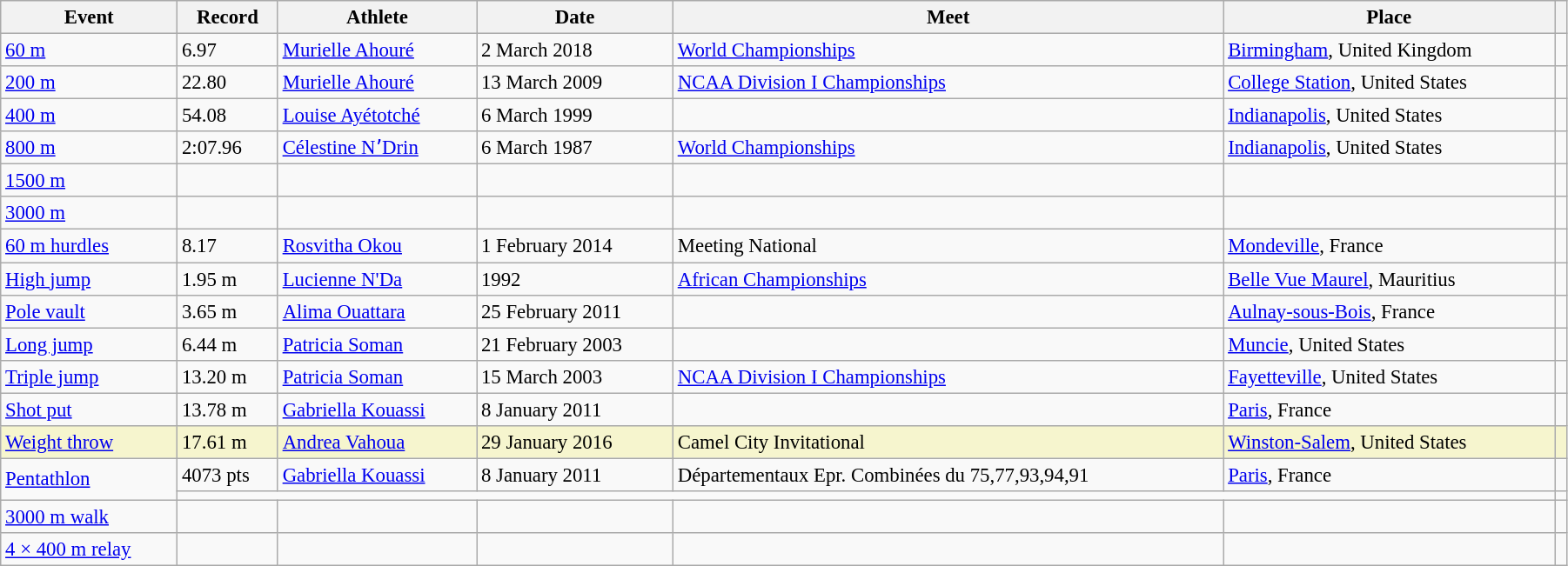<table class="wikitable" style="font-size:95%; width: 95%;">
<tr>
<th>Event</th>
<th>Record</th>
<th>Athlete</th>
<th>Date</th>
<th>Meet</th>
<th>Place</th>
<th></th>
</tr>
<tr>
<td><a href='#'>60 m</a></td>
<td>6.97</td>
<td><a href='#'>Murielle Ahouré</a></td>
<td>2 March 2018</td>
<td><a href='#'>World Championships</a></td>
<td><a href='#'>Birmingham</a>, United Kingdom</td>
<td></td>
</tr>
<tr>
<td><a href='#'>200 m</a></td>
<td>22.80</td>
<td><a href='#'>Murielle Ahouré</a></td>
<td>13 March 2009</td>
<td><a href='#'>NCAA Division I Championships</a></td>
<td><a href='#'>College Station</a>, United States</td>
<td></td>
</tr>
<tr>
<td><a href='#'>400 m</a></td>
<td>54.08</td>
<td><a href='#'>Louise Ayétotché</a></td>
<td>6 March 1999</td>
<td></td>
<td><a href='#'>Indianapolis</a>, United States</td>
<td></td>
</tr>
<tr>
<td><a href='#'>800 m</a></td>
<td>2:07.96</td>
<td><a href='#'>Célestine NʼDrin</a></td>
<td>6 March 1987</td>
<td><a href='#'>World Championships</a></td>
<td><a href='#'>Indianapolis</a>, United States</td>
<td></td>
</tr>
<tr>
<td><a href='#'>1500 m</a></td>
<td></td>
<td></td>
<td></td>
<td></td>
<td></td>
<td></td>
</tr>
<tr>
<td><a href='#'>3000 m</a></td>
<td></td>
<td></td>
<td></td>
<td></td>
<td></td>
<td></td>
</tr>
<tr>
<td><a href='#'>60 m hurdles</a></td>
<td>8.17</td>
<td><a href='#'>Rosvitha Okou</a></td>
<td>1 February 2014</td>
<td>Meeting National</td>
<td><a href='#'>Mondeville</a>, France</td>
<td></td>
</tr>
<tr>
<td><a href='#'>High jump</a></td>
<td>1.95 m</td>
<td><a href='#'>Lucienne N'Da</a></td>
<td>1992</td>
<td><a href='#'>African Championships</a></td>
<td><a href='#'>Belle Vue Maurel</a>, Mauritius</td>
<td></td>
</tr>
<tr>
<td><a href='#'>Pole vault</a></td>
<td>3.65 m</td>
<td><a href='#'>Alima Ouattara</a></td>
<td>25 February 2011</td>
<td></td>
<td><a href='#'>Aulnay-sous-Bois</a>, France</td>
<td></td>
</tr>
<tr>
<td><a href='#'>Long jump</a></td>
<td>6.44 m</td>
<td><a href='#'>Patricia Soman</a></td>
<td>21 February 2003</td>
<td></td>
<td><a href='#'>Muncie</a>, United States</td>
<td></td>
</tr>
<tr>
<td><a href='#'>Triple jump</a></td>
<td>13.20 m</td>
<td><a href='#'>Patricia Soman</a></td>
<td>15 March 2003</td>
<td><a href='#'>NCAA Division I Championships</a></td>
<td><a href='#'>Fayetteville</a>, United States</td>
<td></td>
</tr>
<tr>
<td><a href='#'>Shot put</a></td>
<td>13.78 m</td>
<td><a href='#'>Gabriella Kouassi</a></td>
<td>8 January 2011</td>
<td></td>
<td><a href='#'>Paris</a>, France</td>
<td></td>
</tr>
<tr style="background:#f6F5CE;">
<td><a href='#'>Weight throw</a></td>
<td>17.61 m</td>
<td><a href='#'>Andrea Vahoua</a></td>
<td>29 January 2016</td>
<td>Camel City Invitational</td>
<td><a href='#'>Winston-Salem</a>, United States</td>
<td></td>
</tr>
<tr>
<td rowspan=2><a href='#'>Pentathlon</a></td>
<td>4073 pts</td>
<td><a href='#'>Gabriella Kouassi</a></td>
<td>8 January 2011</td>
<td>Départementaux Epr. Combinées du 75,77,93,94,91</td>
<td><a href='#'>Paris</a>, France</td>
<td></td>
</tr>
<tr>
<td colspan=5></td>
<td></td>
</tr>
<tr>
<td><a href='#'>3000 m walk</a></td>
<td></td>
<td></td>
<td></td>
<td></td>
<td></td>
<td></td>
</tr>
<tr>
<td><a href='#'>4 × 400 m relay</a></td>
<td></td>
<td></td>
<td></td>
<td></td>
<td></td>
<td></td>
</tr>
</table>
